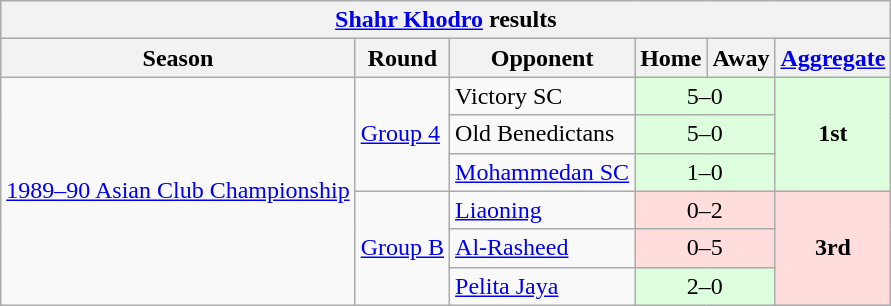<table class="wikitable">
<tr>
<th colspan="6"><a href='#'>Shahr Khodro</a> results</th>
</tr>
<tr>
<th>Season</th>
<th>Round</th>
<th>Opponent</th>
<th>Home</th>
<th>Away</th>
<th><a href='#'>Aggregate</a></th>
</tr>
<tr>
<td rowspan="6"><a href='#'>1989–90 Asian Club Championship</a></td>
<td rowspan="3"><a href='#'>Group 4</a></td>
<td> Victory SC</td>
<td colspan="2" bgcolor="#ddffdd" style="text-align:center;">5–0</td>
<td rowspan="3" bgcolor="#ddffdd" style="text-align:center;"><strong>1st</strong></td>
</tr>
<tr>
<td> Old Benedictans</td>
<td colspan="2" bgcolor="#ddffdd" style="text-align:center;">5–0</td>
</tr>
<tr>
<td> <a href='#'>Mohammedan SC</a></td>
<td colspan="2" bgcolor="#ddffdd" style="text-align:center;">1–0</td>
</tr>
<tr>
<td rowspan="3"><a href='#'>Group B</a></td>
<td> <a href='#'>Liaoning</a></td>
<td colspan="2" bgcolor="#ffdddd" style="text-align:center;">0–2</td>
<td rowspan="3" bgcolor="#ffdddd" style="text-align:center;"><strong>3rd</strong></td>
</tr>
<tr>
<td> <a href='#'>Al-Rasheed</a></td>
<td colspan="2" bgcolor="#ffdddd" style="text-align:center;">0–5</td>
</tr>
<tr>
<td> <a href='#'>Pelita Jaya</a></td>
<td colspan="2" bgcolor="#ddffdd" style="text-align:center;">2–0</td>
</tr>
</table>
